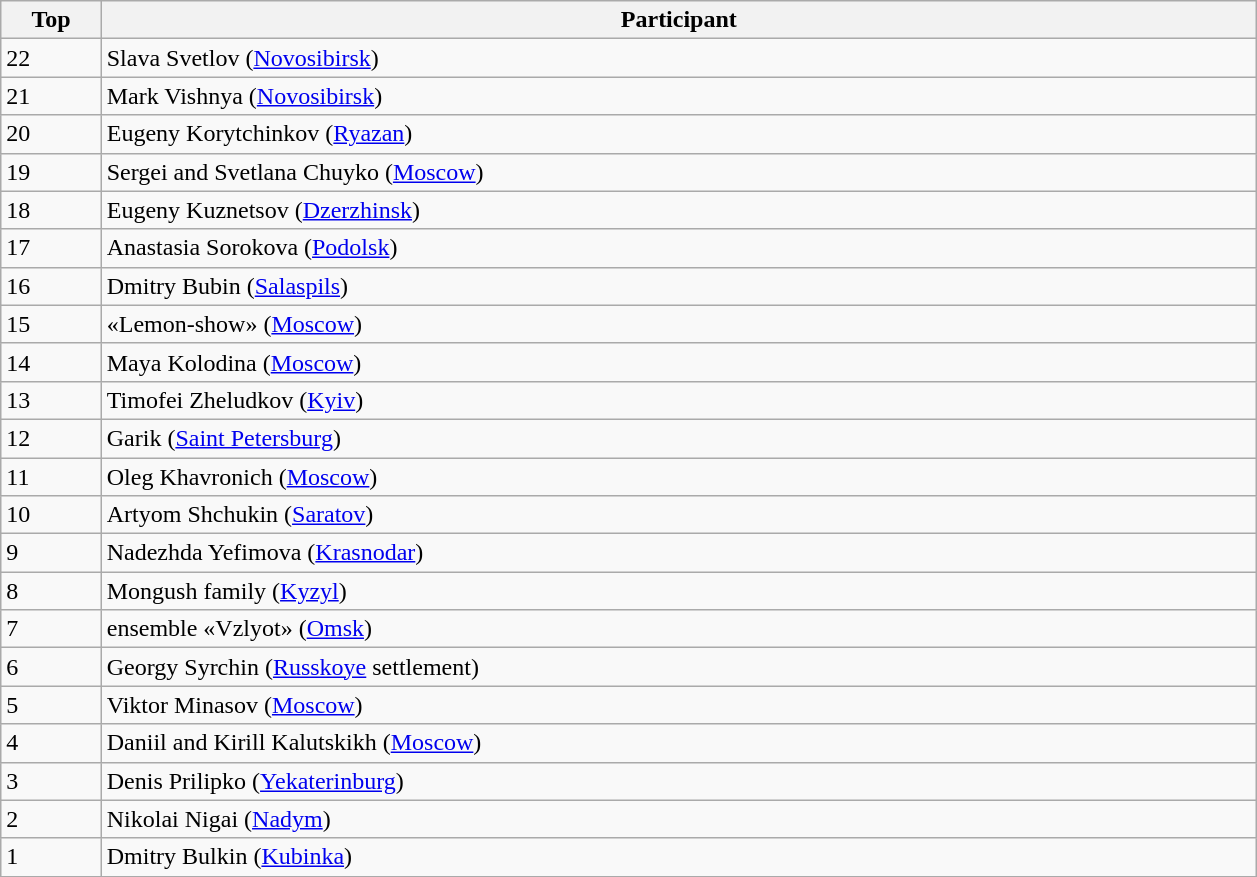<table class="wikitable">
<tr>
<th width="4%">Top</th>
<th width="46%">Participant</th>
</tr>
<tr>
<td>22</td>
<td>Slava Svetlov (<a href='#'>Novosibirsk</a>)</td>
</tr>
<tr>
<td>21</td>
<td>Mark Vishnya (<a href='#'>Novosibirsk</a>)</td>
</tr>
<tr>
<td>20</td>
<td>Eugeny Korytchinkov (<a href='#'>Ryazan</a>)</td>
</tr>
<tr>
<td>19</td>
<td>Sergei and Svetlana Chuyko (<a href='#'>Moscow</a>)</td>
</tr>
<tr>
<td>18</td>
<td>Eugeny Kuznetsov (<a href='#'>Dzerzhinsk</a>)</td>
</tr>
<tr>
<td>17</td>
<td>Anastasia Sorokova (<a href='#'>Podolsk</a>)</td>
</tr>
<tr>
<td>16</td>
<td>Dmitry Bubin (<a href='#'>Salaspils</a>)</td>
</tr>
<tr>
<td>15</td>
<td>«Lemon-show» (<a href='#'>Moscow</a>)</td>
</tr>
<tr>
<td>14</td>
<td>Maya Kolodina (<a href='#'>Moscow</a>)</td>
</tr>
<tr>
<td>13</td>
<td>Timofei Zheludkov (<a href='#'>Kyiv</a>)</td>
</tr>
<tr>
<td>12</td>
<td>Garik (<a href='#'>Saint Petersburg</a>)</td>
</tr>
<tr>
<td>11</td>
<td>Oleg Khavronich (<a href='#'>Moscow</a>)</td>
</tr>
<tr>
<td>10</td>
<td>Artyom Shchukin (<a href='#'>Saratov</a>)</td>
</tr>
<tr>
<td>9</td>
<td>Nadezhda Yefimova (<a href='#'>Krasnodar</a>)</td>
</tr>
<tr>
<td>8</td>
<td>Mongush family (<a href='#'>Kyzyl</a>)</td>
</tr>
<tr>
<td>7</td>
<td>ensemble «Vzlyot» (<a href='#'>Omsk</a>)</td>
</tr>
<tr>
<td>6</td>
<td>Georgy Syrchin (<a href='#'>Russkoye</a> settlement)</td>
</tr>
<tr>
<td>5</td>
<td>Viktor Minasov (<a href='#'>Moscow</a>)</td>
</tr>
<tr>
<td>4</td>
<td>Daniil and Kirill Kalutskikh (<a href='#'>Moscow</a>)</td>
</tr>
<tr>
<td>3</td>
<td>Denis Prilipko (<a href='#'>Yekaterinburg</a>)</td>
</tr>
<tr>
<td>2</td>
<td>Nikolai Nigai (<a href='#'>Nadym</a>)</td>
</tr>
<tr>
<td>1</td>
<td>Dmitry Bulkin (<a href='#'>Kubinka</a>)</td>
</tr>
<tr>
</tr>
</table>
